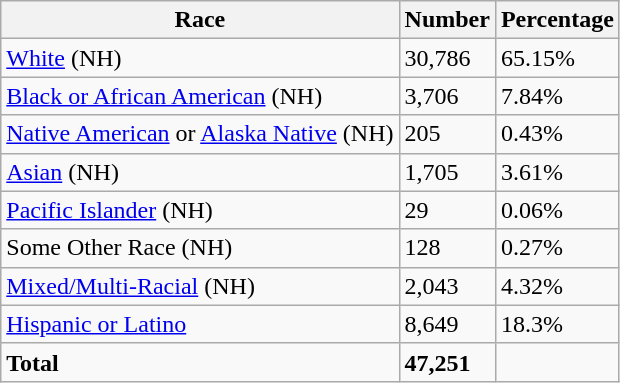<table class="wikitable">
<tr>
<th>Race</th>
<th>Number</th>
<th>Percentage</th>
</tr>
<tr>
<td><a href='#'>White</a> (NH)</td>
<td>30,786</td>
<td>65.15%</td>
</tr>
<tr>
<td><a href='#'>Black or African American</a> (NH)</td>
<td>3,706</td>
<td>7.84%</td>
</tr>
<tr>
<td><a href='#'>Native American</a> or <a href='#'>Alaska Native</a> (NH)</td>
<td>205</td>
<td>0.43%</td>
</tr>
<tr>
<td><a href='#'>Asian</a> (NH)</td>
<td>1,705</td>
<td>3.61%</td>
</tr>
<tr>
<td><a href='#'>Pacific Islander</a> (NH)</td>
<td>29</td>
<td>0.06%</td>
</tr>
<tr>
<td>Some Other Race (NH)</td>
<td>128</td>
<td>0.27%</td>
</tr>
<tr>
<td><a href='#'>Mixed/Multi-Racial</a> (NH)</td>
<td>2,043</td>
<td>4.32%</td>
</tr>
<tr>
<td><a href='#'>Hispanic or Latino</a></td>
<td>8,649</td>
<td>18.3%</td>
</tr>
<tr>
<td><strong>Total</strong></td>
<td><strong>47,251</strong></td>
<td></td>
</tr>
</table>
